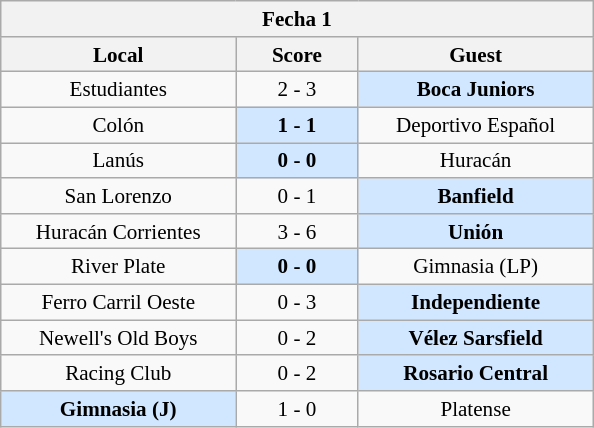<table class="wikitable nowrap" style="font-size:88%; float:left; margin-right:1em;">
<tr>
<th colspan=3 align=center>Fecha 1</th>
</tr>
<tr>
<th width="150">Local</th>
<th width="75">Score</th>
<th width="150">Guest</th>
</tr>
<tr align=center>
<td>Estudiantes</td>
<td>2 - 3</td>
<td bgcolor=#D0E7FF><strong>Boca Juniors</strong></td>
</tr>
<tr align=center>
<td>Colón</td>
<td bgcolor=#D0E7FF><strong>1 - 1</strong></td>
<td>Deportivo Español</td>
</tr>
<tr align=center>
<td>Lanús</td>
<td bgcolor=#D0E7FF><strong>0 - 0</strong></td>
<td>Huracán</td>
</tr>
<tr align=center>
<td>San Lorenzo</td>
<td>0 - 1</td>
<td bgcolor=#D0E7FF><strong>Banfield</strong></td>
</tr>
<tr align=center>
<td>Huracán Corrientes</td>
<td>3 - 6</td>
<td bgcolor=#D0E7FF><strong>Unión</strong></td>
</tr>
<tr align=center>
<td>River Plate</td>
<td bgcolor=#D0E7FF><strong>0 - 0</strong></td>
<td>Gimnasia (LP)</td>
</tr>
<tr align=center>
<td>Ferro Carril Oeste</td>
<td>0 - 3</td>
<td bgcolor=#D0E7FF><strong>Independiente</strong></td>
</tr>
<tr align=center>
<td>Newell's Old Boys</td>
<td>0 - 2</td>
<td bgcolor=#D0E7FF><strong>Vélez Sarsfield</strong></td>
</tr>
<tr align=center>
<td>Racing Club</td>
<td>0 - 2</td>
<td bgcolor=#D0E7FF><strong>Rosario Central</strong></td>
</tr>
<tr align=center>
<td bgcolor=#D0E7FF><strong>Gimnasia (J)</strong></td>
<td>1 - 0</td>
<td>Platense</td>
</tr>
</table>
